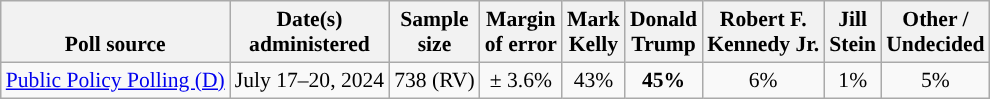<table class="wikitable sortable mw-datatable" style="font-size:90%;text-align:center;line-height:17px">
<tr valign=bottom>
<th>Poll source</th>
<th>Date(s)<br>administered</th>
<th>Sample<br>size</th>
<th>Margin<br>of error</th>
<th class="unsortable">Mark<br>Kelly<br></th>
<th class="unsortable">Donald<br>Trump<br></th>
<th class="unsortable">Robert F.<br>Kennedy Jr.<br></th>
<th class="unsortable">Jill<br>Stein<br></th>
<th class="unsortable">Other /<br>Undecided</th>
</tr>
<tr>
<td style="text-align:left;"><a href='#'>Public Policy Polling (D)</a></td>
<td data-sort-value="2024-07-21">July 17–20, 2024</td>
<td>738 (RV)</td>
<td>± 3.6%</td>
<td>43%</td>
<td style="background-color:"><strong>45%</strong></td>
<td>6%</td>
<td>1%</td>
<td>5%</td>
</tr>
</table>
